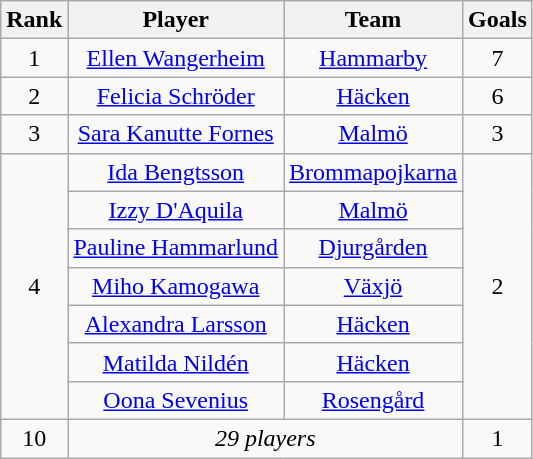<table class="wikitable sortable" style="text-align:center;">
<tr>
<th>Rank</th>
<th>Player</th>
<th>Team</th>
<th>Goals</th>
</tr>
<tr>
<td>1</td>
<td> <a href='#'>Ellen Wangerheim</a></td>
<td><a href='#'>Hammarby</a></td>
<td>7</td>
</tr>
<tr>
<td>2</td>
<td> <a href='#'>Felicia Schröder</a></td>
<td><a href='#'>Häcken</a></td>
<td>6</td>
</tr>
<tr>
<td>3</td>
<td> <a href='#'>Sara Kanutte Fornes</a></td>
<td><a href='#'>Malmö</a></td>
<td>3</td>
</tr>
<tr>
<td rowspan="7">4</td>
<td> <a href='#'>Ida Bengtsson</a></td>
<td><a href='#'>Brommapojkarna</a></td>
<td rowspan="7">2</td>
</tr>
<tr>
<td> <a href='#'>Izzy D'Aquila</a></td>
<td><a href='#'>Malmö</a></td>
</tr>
<tr>
<td> <a href='#'>Pauline Hammarlund</a></td>
<td><a href='#'>Djurgården</a></td>
</tr>
<tr>
<td> <a href='#'>Miho Kamogawa</a></td>
<td><a href='#'>Växjö</a></td>
</tr>
<tr>
<td> <a href='#'>Alexandra Larsson</a></td>
<td><a href='#'>Häcken</a></td>
</tr>
<tr>
<td> <a href='#'>Matilda Nildén</a></td>
<td><a href='#'>Häcken</a></td>
</tr>
<tr>
<td> <a href='#'>Oona Sevenius</a></td>
<td><a href='#'>Rosengård</a></td>
</tr>
<tr>
<td>10</td>
<td colspan="2"><em>29 players</em></td>
<td>1</td>
</tr>
</table>
